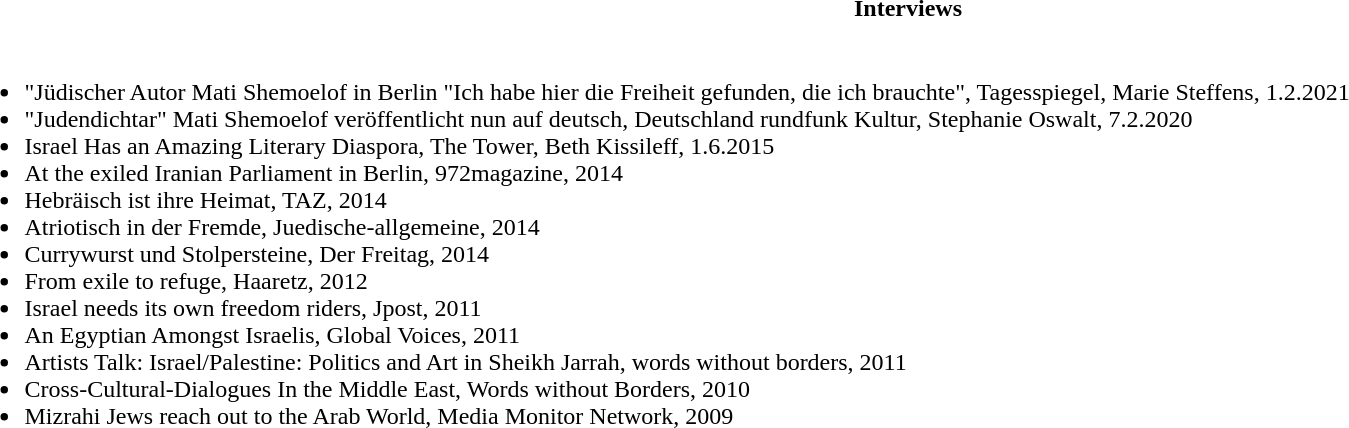<table class="toccolours collapsible collapsed" style="width:100%; background:inherit">
<tr>
<th>Interviews</th>
</tr>
<tr>
<td><br><ul><li>"Jüdischer Autor Mati Shemoelof in Berlin "Ich habe hier die Freiheit gefunden, die ich brauchte", Tagesspiegel, Marie Steffens, 1.2.2021</li><li>"Judendichtar" Mati Shemoelof veröffentlicht nun auf deutsch, Deutschland rundfunk Kultur, Stephanie Oswalt, 7.2.2020</li><li>Israel Has an Amazing Literary Diaspora, The Tower, Beth Kissileff, 1.6.2015</li><li>At the exiled Iranian Parliament in Berlin, 972magazine, 2014</li><li>Hebräisch ist ihre Heimat, TAZ, 2014</li><li>Atriotisch in der Fremde, Juedische-allgemeine, 2014</li><li>Currywurst und Stolpersteine, Der Freitag, 2014</li><li>From exile to refuge, Haaretz, 2012</li><li>Israel needs its own freedom riders, Jpost, 2011</li><li>An Egyptian Amongst Israelis, Global Voices, 2011</li><li>Artists Talk: Israel/Palestine: Politics and Art in Sheikh Jarrah, words without borders, 2011</li><li>Cross-Cultural-Dialogues In the Middle East, Words without Borders, 2010</li><li>Mizrahi Jews reach out to the Arab World, Media Monitor Network, 2009</li></ul></td>
</tr>
</table>
